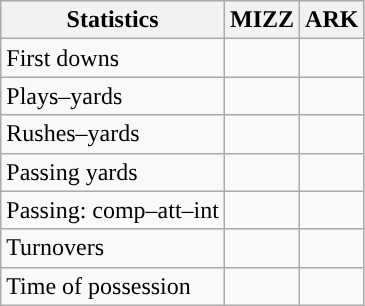<table class="wikitable" style="float:left">
<tr>
<th>Statistics</th>
<th>MIZZ</th>
<th>ARK</th>
</tr>
<tr>
<td>First downs</td>
<td></td>
<td></td>
</tr>
<tr>
<td>Plays–yards</td>
<td></td>
<td></td>
</tr>
<tr>
<td>Rushes–yards</td>
<td></td>
<td></td>
</tr>
<tr>
<td>Passing yards</td>
<td></td>
<td></td>
</tr>
<tr>
<td>Passing: comp–att–int</td>
<td></td>
<td></td>
</tr>
<tr>
<td>Turnovers</td>
<td></td>
<td></td>
</tr>
<tr>
<td>Time of possession</td>
<td></td>
<td></td>
</tr>
</table>
